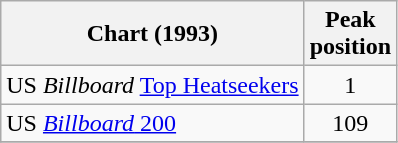<table class="wikitable">
<tr>
<th>Chart (1993)</th>
<th>Peak<br>position</th>
</tr>
<tr>
<td>US <em>Billboard</em> <a href='#'>Top Heatseekers</a></td>
<td align="center">1</td>
</tr>
<tr>
<td>US <a href='#'><em>Billboard</em> 200</a></td>
<td align="center">109</td>
</tr>
<tr>
</tr>
</table>
